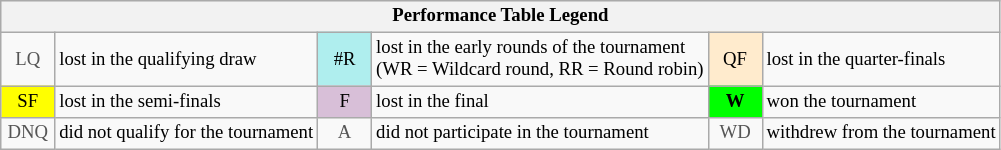<table class="wikitable" style="font-size:78%;">
<tr bgcolor="#efefef">
<th colspan="6">Performance Table Legend</th>
</tr>
<tr>
<td align="center" style="color:#555555;" width="30">LQ</td>
<td>lost in the qualifying draw</td>
<td align="center" style="background:#afeeee;">#R</td>
<td>lost in the early rounds of the tournament<br>(WR = Wildcard round, RR = Round robin)</td>
<td align="center" style="background:#ffebcd;">QF</td>
<td>lost in the quarter-finals</td>
</tr>
<tr>
<td align="center" style="background:yellow;">SF</td>
<td>lost in the semi-finals</td>
<td align="center" style="background:#D8BFD8;">F</td>
<td>lost in the final</td>
<td align="center" style="background:#00ff00;"><strong>W</strong></td>
<td>won the tournament</td>
</tr>
<tr>
<td align="center" style="color:#555555;" width="30">DNQ</td>
<td>did not qualify for the tournament</td>
<td align="center" style="color:#555555;" width="30">A</td>
<td>did not participate in the tournament</td>
<td align="center" style="color:#555555;" width="30">WD</td>
<td>withdrew from the tournament</td>
</tr>
</table>
